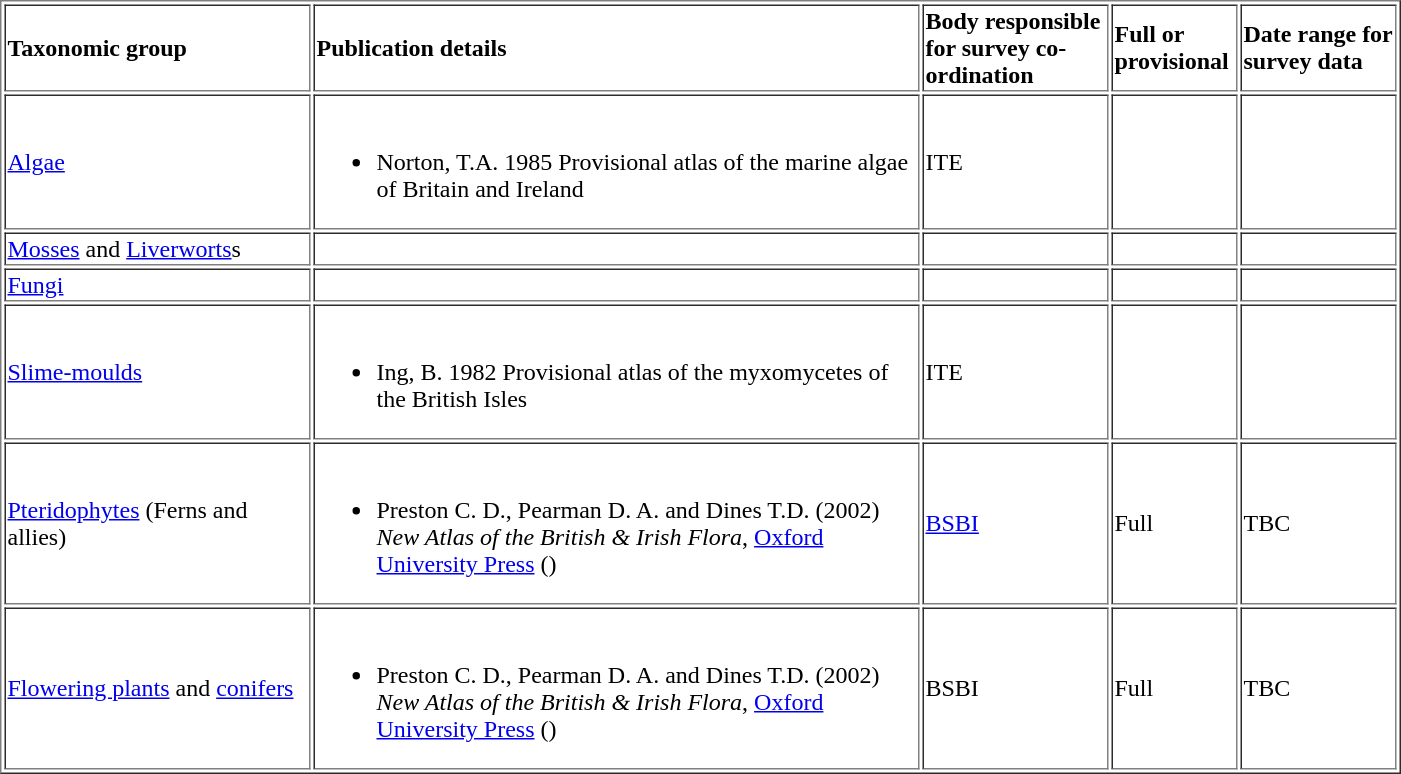<table border="1">
<tr>
<td style="width:200px"><strong>Taxonomic group</strong></td>
<td style="width:400px"><strong>Publication details</strong></td>
<td style="width:120px"><strong>Body responsible for survey co-ordination</strong></td>
<td style="width:80px"><strong>Full or provisional</strong></td>
<td style="width:100px"><strong>Date range for survey data</strong></td>
</tr>
<tr>
<td><a href='#'>Algae</a></td>
<td><br><ul><li>Norton, T.A. 1985 Provisional atlas of the marine algae of Britain and Ireland</li></ul></td>
<td>ITE</td>
<td></td>
<td></td>
</tr>
<tr>
<td><a href='#'>Mosses</a> and <a href='#'>Liverworts</a>s</td>
<td></td>
<td></td>
<td></td>
<td></td>
</tr>
<tr>
<td><a href='#'>Fungi</a></td>
<td></td>
<td></td>
<td></td>
<td></td>
</tr>
<tr>
<td><a href='#'>Slime-moulds</a></td>
<td><br><ul><li>Ing, B. 1982 Provisional atlas of the myxomycetes of the British Isles</li></ul></td>
<td>ITE</td>
<td></td>
<td></td>
</tr>
<tr>
<td><a href='#'>Pteridophytes</a> (Ferns and allies)</td>
<td><br><ul><li>Preston C. D., Pearman D. A. and Dines T.D. (2002) <em>New Atlas of the British & Irish Flora</em>, <a href='#'>Oxford University Press</a> ()</li></ul></td>
<td><a href='#'>BSBI</a></td>
<td>Full</td>
<td>TBC</td>
</tr>
<tr>
<td><a href='#'>Flowering plants</a> and <a href='#'>conifers</a></td>
<td><br><ul><li>Preston C. D., Pearman D. A. and Dines T.D. (2002) <em>New Atlas of the British & Irish Flora</em>, <a href='#'>Oxford University Press</a> ()</li></ul></td>
<td>BSBI</td>
<td>Full</td>
<td>TBC</td>
</tr>
</table>
